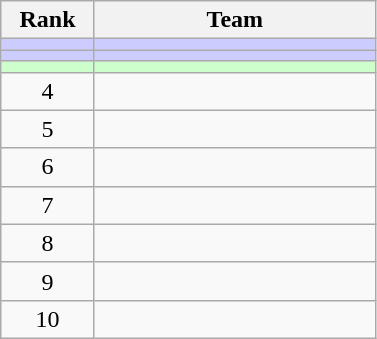<table class="wikitable" style="text-align: center;">
<tr>
<th width="55">Rank</th>
<th width="180">Team</th>
</tr>
<tr bgcolor="#ccf">
<td></td>
<td align="left"></td>
</tr>
<tr bgcolor="#ccf">
<td></td>
<td align="left"></td>
</tr>
<tr bgcolor="#cfc">
<td></td>
<td align="left"></td>
</tr>
<tr>
<td>4</td>
<td align="left"></td>
</tr>
<tr>
<td>5</td>
<td align="left"></td>
</tr>
<tr>
<td>6</td>
<td align="left"></td>
</tr>
<tr>
<td>7</td>
<td align="left"></td>
</tr>
<tr>
<td>8</td>
<td align="left"></td>
</tr>
<tr>
<td>9</td>
<td align="left"></td>
</tr>
<tr>
<td>10</td>
<td align="left"></td>
</tr>
</table>
